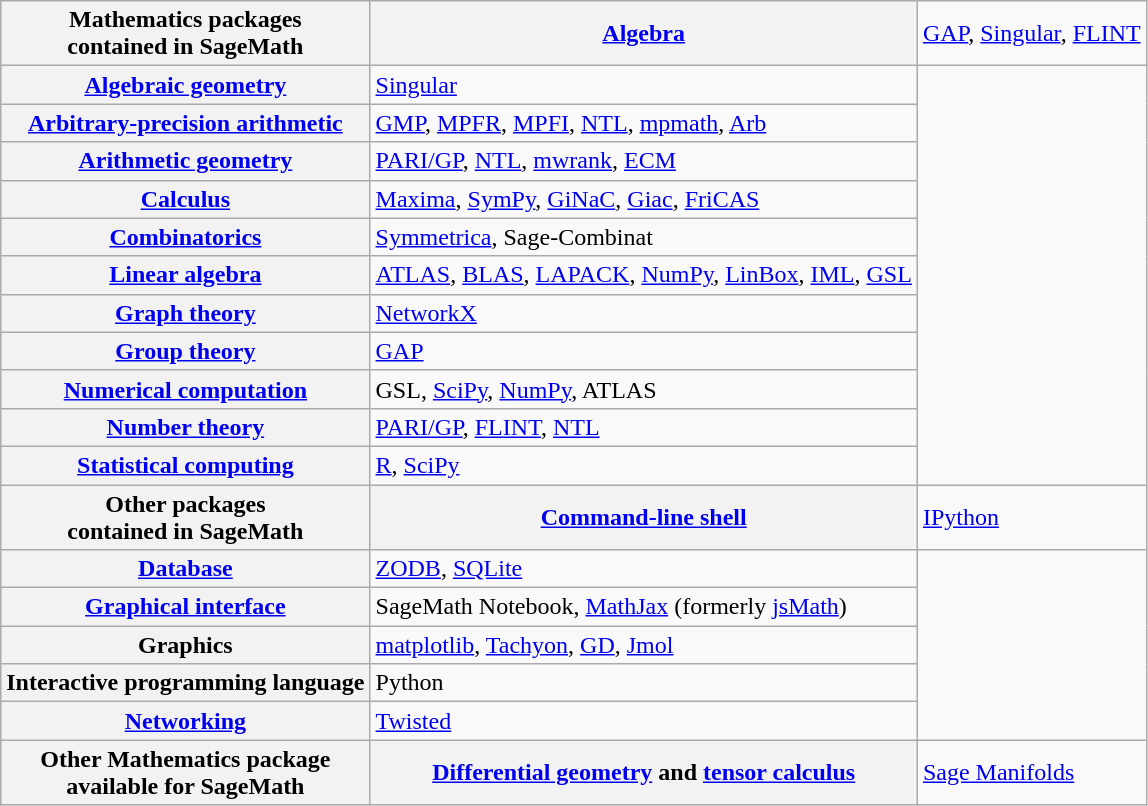<table class="wikitable plainrowheaders">
<tr>
<th>Mathematics packages<br>contained in SageMath</th>
<th scope="row"><a href='#'>Algebra</a></th>
<td><a href='#'>GAP</a>, <a href='#'>Singular</a>, <a href='#'>FLINT</a></td>
</tr>
<tr>
<th scope="row"><a href='#'>Algebraic geometry</a></th>
<td><a href='#'>Singular</a></td>
</tr>
<tr>
<th scope="row"><a href='#'>Arbitrary-precision arithmetic</a></th>
<td><a href='#'>GMP</a>, <a href='#'>MPFR</a>, <a href='#'>MPFI</a>, <a href='#'>NTL</a>, <a href='#'>mpmath</a>, <a href='#'>Arb</a></td>
</tr>
<tr>
<th scope="row"><a href='#'>Arithmetic geometry</a></th>
<td><a href='#'>PARI/GP</a>, <a href='#'>NTL</a>, <a href='#'>mwrank</a>, <a href='#'>ECM</a></td>
</tr>
<tr>
<th scope="row"><a href='#'>Calculus</a></th>
<td><a href='#'>Maxima</a>, <a href='#'>SymPy</a>, <a href='#'>GiNaC</a>, <a href='#'>Giac</a>, <a href='#'>FriCAS</a></td>
</tr>
<tr>
<th scope="row"><a href='#'>Combinatorics</a></th>
<td><a href='#'>Symmetrica</a>, Sage-Combinat</td>
</tr>
<tr>
<th scope="row"><a href='#'>Linear algebra</a></th>
<td><a href='#'>ATLAS</a>, <a href='#'>BLAS</a>, <a href='#'>LAPACK</a>, <a href='#'>NumPy</a>, <a href='#'>LinBox</a>, <a href='#'>IML</a>, <a href='#'>GSL</a></td>
</tr>
<tr>
<th scope="row"><a href='#'>Graph theory</a></th>
<td><a href='#'>NetworkX</a></td>
</tr>
<tr>
<th scope="row"><a href='#'>Group theory</a></th>
<td><a href='#'>GAP</a></td>
</tr>
<tr>
<th scope="row"><a href='#'>Numerical computation</a></th>
<td>GSL, <a href='#'>SciPy</a>, <a href='#'>NumPy</a>, ATLAS</td>
</tr>
<tr>
<th scope="row"><a href='#'>Number theory</a></th>
<td><a href='#'>PARI/GP</a>, <a href='#'>FLINT</a>, <a href='#'>NTL</a></td>
</tr>
<tr>
<th scope="row"><a href='#'>Statistical computing</a></th>
<td><a href='#'>R</a>, <a href='#'>SciPy</a></td>
</tr>
<tr>
<th>Other packages<br>contained in SageMath</th>
<th scope="row"><a href='#'>Command-line shell</a></th>
<td><a href='#'>IPython</a></td>
</tr>
<tr>
<th scope="row"><a href='#'>Database</a></th>
<td><a href='#'>ZODB</a>, <a href='#'>SQLite</a></td>
</tr>
<tr>
<th scope="row"><a href='#'>Graphical interface</a></th>
<td>SageMath Notebook, <a href='#'>MathJax</a> (formerly <a href='#'>jsMath</a>)</td>
</tr>
<tr>
<th scope="row">Graphics</th>
<td><a href='#'>matplotlib</a>, <a href='#'>Tachyon</a>, <a href='#'>GD</a>, <a href='#'>Jmol</a></td>
</tr>
<tr>
<th scope="row">Interactive programming language</th>
<td>Python</td>
</tr>
<tr>
<th scope="row"><a href='#'>Networking</a></th>
<td><a href='#'>Twisted</a></td>
</tr>
<tr>
<th>Other Mathematics package<br>available for SageMath</th>
<th scope="row"><a href='#'>Differential geometry</a> and <a href='#'>tensor calculus</a></th>
<td><a href='#'>Sage Manifolds</a></td>
</tr>
</table>
